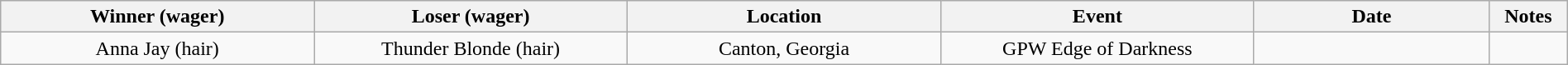<table class="wikitable sortable" width=100%  style="text-align: center">
<tr>
<th width=20% scope="col">Winner (wager)</th>
<th width=20% scope="col">Loser (wager)</th>
<th width=20% scope="col">Location</th>
<th width=20% scope="col">Event</th>
<th width=15% scope="col">Date</th>
<th class="unsortable" width=5% scope="col">Notes</th>
</tr>
<tr>
<td>Anna Jay (hair)</td>
<td>Thunder Blonde (hair)</td>
<td>Canton, Georgia</td>
<td>GPW Edge of Darkness</td>
<td></td>
<td></td>
</tr>
</table>
